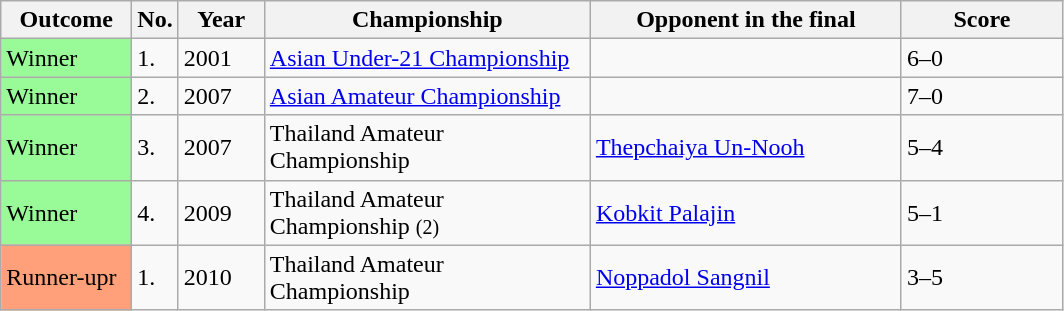<table class="sortable wikitable">
<tr>
<th width="80">Outcome</th>
<th width="20">No.</th>
<th width="50">Year</th>
<th width="210">Championship</th>
<th width="200">Opponent in the final</th>
<th width="100">Score</th>
</tr>
<tr>
<td style="background:#98fb98;">Winner</td>
<td>1.</td>
<td>2001</td>
<td><a href='#'>Asian Under-21 Championship</a></td>
<td> </td>
<td>6–0</td>
</tr>
<tr>
<td style="background:#98fb98;">Winner</td>
<td>2.</td>
<td>2007</td>
<td><a href='#'>Asian Amateur Championship</a></td>
<td> </td>
<td>7–0</td>
</tr>
<tr>
<td style="background:#98fb98;">Winner</td>
<td>3.</td>
<td>2007</td>
<td>Thailand Amateur Championship</td>
<td> <a href='#'>Thepchaiya Un-Nooh</a></td>
<td>5–4</td>
</tr>
<tr>
<td style="background:#98fb98;">Winner</td>
<td>4.</td>
<td>2009</td>
<td>Thailand Amateur Championship <small>(2)</small></td>
<td> <a href='#'>Kobkit Palajin</a></td>
<td>5–1</td>
</tr>
<tr>
<td style="background:#ffa07a;">Runner-upr</td>
<td>1.</td>
<td>2010</td>
<td>Thailand Amateur Championship</td>
<td> <a href='#'>Noppadol Sangnil</a></td>
<td>3–5</td>
</tr>
</table>
